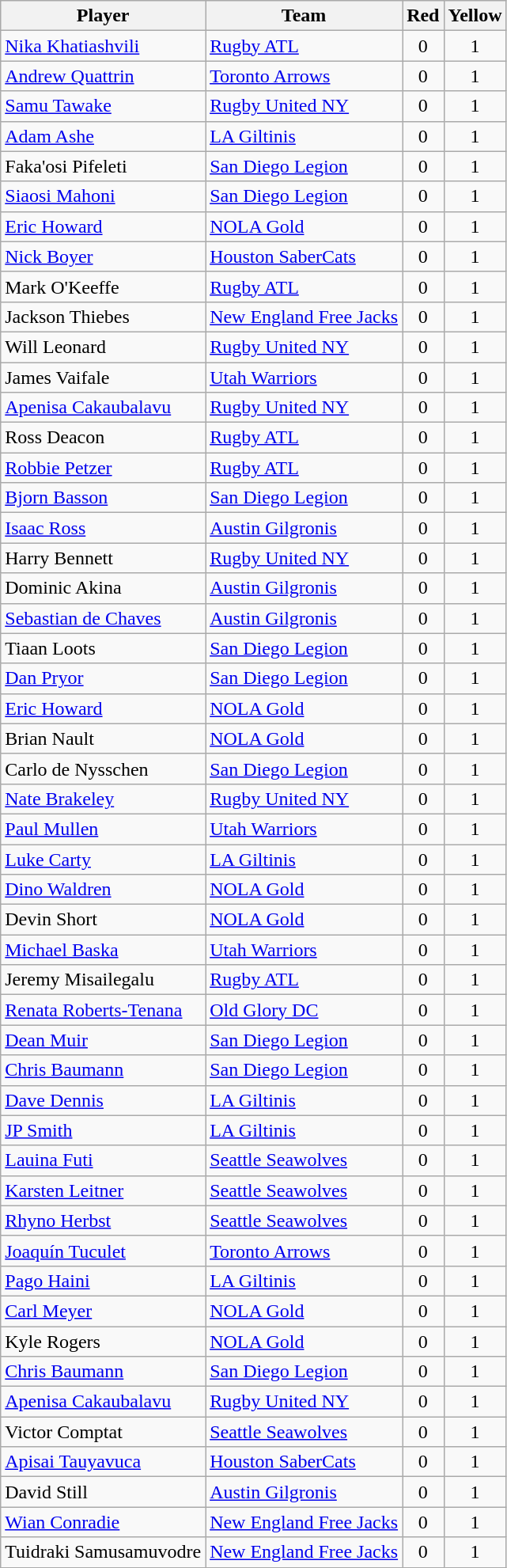<table class="wikitable sortable" style="text-align:center;">
<tr>
<th>Player</th>
<th>Team</th>
<th> Red</th>
<th> Yellow</th>
</tr>
<tr>
<td align="left"> <a href='#'>Nika Khatiashvili</a></td>
<td align="left"><a href='#'>Rugby ATL</a></td>
<td>0</td>
<td>1</td>
</tr>
<tr>
<td align="left"> <a href='#'>Andrew Quattrin</a></td>
<td align="left"><a href='#'>Toronto Arrows</a></td>
<td>0</td>
<td>1</td>
</tr>
<tr>
<td align="left"> <a href='#'>Samu Tawake</a></td>
<td align="left"><a href='#'>Rugby United NY</a></td>
<td>0</td>
<td>1</td>
</tr>
<tr>
<td align="left"> <a href='#'>Adam Ashe</a></td>
<td align="left"><a href='#'>LA Giltinis</a></td>
<td>0</td>
<td>1</td>
</tr>
<tr>
<td align="left"> Faka'osi Pifeleti</td>
<td align="left"><a href='#'>San Diego Legion</a></td>
<td>0</td>
<td>1</td>
</tr>
<tr>
<td align="left"> <a href='#'>Siaosi Mahoni</a></td>
<td align="left"><a href='#'>San Diego Legion</a></td>
<td>0</td>
<td>1</td>
</tr>
<tr>
<td align="left"> <a href='#'>Eric Howard</a></td>
<td align="left"><a href='#'>NOLA Gold</a></td>
<td>0</td>
<td>1</td>
</tr>
<tr>
<td align="left"> <a href='#'>Nick Boyer</a></td>
<td align="left"><a href='#'>Houston SaberCats</a></td>
<td>0</td>
<td>1</td>
</tr>
<tr>
<td align="left"> Mark O'Keeffe</td>
<td align="left"><a href='#'>Rugby ATL</a></td>
<td>0</td>
<td>1</td>
</tr>
<tr>
<td align="left"> Jackson Thiebes</td>
<td align="left"><a href='#'>New England Free Jacks</a></td>
<td>0</td>
<td>1</td>
</tr>
<tr>
<td align="left"> Will Leonard</td>
<td align="left"><a href='#'>Rugby United NY</a></td>
<td>0</td>
<td>1</td>
</tr>
<tr>
<td align="left"> James Vaifale</td>
<td align="left"><a href='#'>Utah Warriors</a></td>
<td>0</td>
<td>1</td>
</tr>
<tr>
<td align="left"> <a href='#'>Apenisa Cakaubalavu</a></td>
<td align="left"><a href='#'>Rugby United NY</a></td>
<td>0</td>
<td>1</td>
</tr>
<tr>
<td align="left"> Ross Deacon</td>
<td align="left"><a href='#'>Rugby ATL</a></td>
<td>0</td>
<td>1</td>
</tr>
<tr>
<td align="left"> <a href='#'>Robbie Petzer</a></td>
<td align="left"><a href='#'>Rugby ATL</a></td>
<td>0</td>
<td>1</td>
</tr>
<tr>
<td align="left"> <a href='#'>Bjorn Basson</a></td>
<td align="left"><a href='#'>San Diego Legion</a></td>
<td>0</td>
<td>1</td>
</tr>
<tr>
<td align="left"> <a href='#'>Isaac Ross</a></td>
<td align="left"><a href='#'>Austin Gilgronis</a></td>
<td>0</td>
<td>1</td>
</tr>
<tr>
<td align="left"> Harry Bennett</td>
<td align="left"><a href='#'>Rugby United NY</a></td>
<td>0</td>
<td>1</td>
</tr>
<tr>
<td align="left"> Dominic Akina</td>
<td align="left"><a href='#'>Austin Gilgronis</a></td>
<td>0</td>
<td>1</td>
</tr>
<tr>
<td align="left"> <a href='#'>Sebastian de Chaves</a></td>
<td align="left"><a href='#'>Austin Gilgronis</a></td>
<td>0</td>
<td>1</td>
</tr>
<tr>
<td align="left"> Tiaan Loots</td>
<td align="left"><a href='#'>San Diego Legion</a></td>
<td>0</td>
<td>1</td>
</tr>
<tr>
<td align="left"> <a href='#'>Dan Pryor</a></td>
<td align="left"><a href='#'>San Diego Legion</a></td>
<td>0</td>
<td>1</td>
</tr>
<tr>
<td align="left"> <a href='#'>Eric Howard</a></td>
<td align="left"><a href='#'>NOLA Gold</a></td>
<td>0</td>
<td>1</td>
</tr>
<tr>
<td align="left"> Brian Nault</td>
<td align="left"><a href='#'>NOLA Gold</a></td>
<td>0</td>
<td>1</td>
</tr>
<tr>
<td align="left"> Carlo de Nysschen</td>
<td align="left"><a href='#'>San Diego Legion</a></td>
<td>0</td>
<td>1</td>
</tr>
<tr>
<td align="left"> <a href='#'>Nate Brakeley</a></td>
<td align="left"><a href='#'>Rugby United NY</a></td>
<td>0</td>
<td>1</td>
</tr>
<tr>
<td align="left"> <a href='#'>Paul Mullen</a></td>
<td align="left"><a href='#'>Utah Warriors</a></td>
<td>0</td>
<td>1</td>
</tr>
<tr>
<td align="left"> <a href='#'>Luke Carty</a></td>
<td align="left"><a href='#'>LA Giltinis</a></td>
<td>0</td>
<td>1</td>
</tr>
<tr>
<td align="left"> <a href='#'>Dino Waldren</a></td>
<td align="left"><a href='#'>NOLA Gold</a></td>
<td>0</td>
<td>1</td>
</tr>
<tr>
<td align="left"> Devin Short</td>
<td align="left"><a href='#'>NOLA Gold</a></td>
<td>0</td>
<td>1</td>
</tr>
<tr>
<td align="left"> <a href='#'>Michael Baska</a></td>
<td align="left"><a href='#'>Utah Warriors</a></td>
<td>0</td>
<td>1</td>
</tr>
<tr>
<td align="left"> Jeremy Misailegalu</td>
<td align="left"><a href='#'>Rugby ATL</a></td>
<td>0</td>
<td>1</td>
</tr>
<tr>
<td align="left"> <a href='#'>Renata Roberts-Tenana</a></td>
<td align="left"><a href='#'>Old Glory DC</a></td>
<td>0</td>
<td>1</td>
</tr>
<tr>
<td align="left"> <a href='#'>Dean Muir</a></td>
<td align="left"><a href='#'>San Diego Legion</a></td>
<td>0</td>
<td>1</td>
</tr>
<tr>
<td align="left"> <a href='#'>Chris Baumann</a></td>
<td align="left"><a href='#'>San Diego Legion</a></td>
<td>0</td>
<td>1</td>
</tr>
<tr>
<td align="left"> <a href='#'>Dave Dennis</a></td>
<td align="left"><a href='#'>LA Giltinis</a></td>
<td>0</td>
<td>1</td>
</tr>
<tr>
<td align="left"> <a href='#'>JP Smith</a></td>
<td align="left"><a href='#'>LA Giltinis</a></td>
<td>0</td>
<td>1</td>
</tr>
<tr>
<td align="left"> <a href='#'>Lauina Futi</a></td>
<td align="left"><a href='#'>Seattle Seawolves</a></td>
<td>0</td>
<td>1</td>
</tr>
<tr>
<td align="left"> <a href='#'>Karsten Leitner</a></td>
<td align="left"><a href='#'>Seattle Seawolves</a></td>
<td>0</td>
<td>1</td>
</tr>
<tr>
<td align="left"> <a href='#'>Rhyno Herbst</a></td>
<td align="left"><a href='#'>Seattle Seawolves</a></td>
<td>0</td>
<td>1</td>
</tr>
<tr>
<td align="left"> <a href='#'>Joaquín Tuculet</a></td>
<td align="left"><a href='#'>Toronto Arrows</a></td>
<td>0</td>
<td>1</td>
</tr>
<tr>
<td align="left"> <a href='#'>Pago Haini</a></td>
<td align="left"><a href='#'>LA Giltinis</a></td>
<td>0</td>
<td>1</td>
</tr>
<tr>
<td align="left"> <a href='#'>Carl Meyer</a></td>
<td align="left"><a href='#'>NOLA Gold</a></td>
<td>0</td>
<td>1</td>
</tr>
<tr>
<td align="left"> Kyle Rogers</td>
<td align="left"><a href='#'>NOLA Gold</a></td>
<td>0</td>
<td>1</td>
</tr>
<tr>
<td align="left"> <a href='#'>Chris Baumann</a></td>
<td align="left"><a href='#'>San Diego Legion</a></td>
<td>0</td>
<td>1</td>
</tr>
<tr>
<td align="left"> <a href='#'>Apenisa Cakaubalavu</a></td>
<td align="left"><a href='#'>Rugby United NY</a></td>
<td>0</td>
<td>1</td>
</tr>
<tr>
<td align="left"> Victor Comptat</td>
<td align="left"><a href='#'>Seattle Seawolves</a></td>
<td>0</td>
<td>1</td>
</tr>
<tr>
<td align="left"> <a href='#'>Apisai Tauyavuca</a></td>
<td align="left"><a href='#'>Houston SaberCats</a></td>
<td>0</td>
<td>1</td>
</tr>
<tr>
<td align="left"> David Still</td>
<td align="left"><a href='#'>Austin Gilgronis</a></td>
<td>0</td>
<td>1</td>
</tr>
<tr>
<td align="left"> <a href='#'>Wian Conradie</a></td>
<td align="left"><a href='#'>New England Free Jacks</a></td>
<td>0</td>
<td>1</td>
</tr>
<tr>
<td align="left"> Tuidraki Samusamuvodre</td>
<td align="left"><a href='#'>New England Free Jacks</a></td>
<td>0</td>
<td>1</td>
</tr>
</table>
